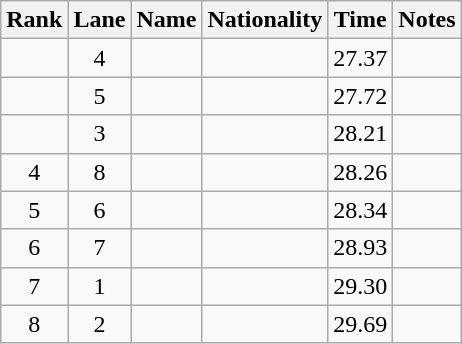<table class="wikitable sortable" style="text-align:center">
<tr>
<th>Rank</th>
<th>Lane</th>
<th>Name</th>
<th>Nationality</th>
<th>Time</th>
<th>Notes</th>
</tr>
<tr>
<td></td>
<td>4</td>
<td align=left></td>
<td align=left></td>
<td>27.37</td>
<td><strong></strong></td>
</tr>
<tr>
<td></td>
<td>5</td>
<td align=left></td>
<td align=left></td>
<td>27.72</td>
<td></td>
</tr>
<tr>
<td></td>
<td>3</td>
<td align=left></td>
<td align=left></td>
<td>28.21</td>
<td></td>
</tr>
<tr>
<td>4</td>
<td>8</td>
<td align=left></td>
<td align=left></td>
<td>28.26</td>
<td></td>
</tr>
<tr>
<td>5</td>
<td>6</td>
<td align=left></td>
<td align=left></td>
<td>28.34</td>
<td></td>
</tr>
<tr>
<td>6</td>
<td>7</td>
<td align=left></td>
<td align=left></td>
<td>28.93</td>
<td></td>
</tr>
<tr>
<td>7</td>
<td>1</td>
<td align=left></td>
<td align=left></td>
<td>29.30</td>
<td></td>
</tr>
<tr>
<td>8</td>
<td>2</td>
<td align=left></td>
<td align=left></td>
<td>29.69</td>
<td></td>
</tr>
</table>
